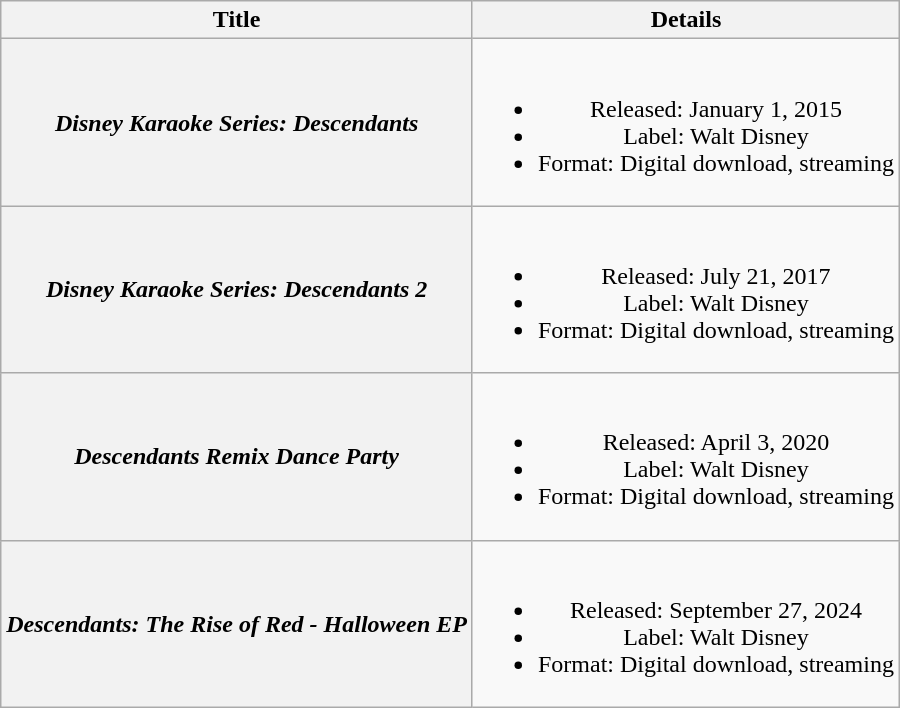<table class="wikitable plainrowheaders" style="text-align:center;">
<tr>
<th>Title</th>
<th>Details</th>
</tr>
<tr>
<th scope="row"><em>Disney Karaoke Series: Descendants</em></th>
<td><br><ul><li>Released: January 1, 2015</li><li>Label: Walt Disney</li><li>Format: Digital download, streaming</li></ul></td>
</tr>
<tr>
<th scope="row"><em>Disney Karaoke Series: Descendants 2</em></th>
<td><br><ul><li>Released: July 21, 2017</li><li>Label: Walt Disney</li><li>Format: Digital download, streaming</li></ul></td>
</tr>
<tr>
<th scope="row"><em>Descendants Remix Dance Party</em></th>
<td><br><ul><li>Released: April 3, 2020</li><li>Label: Walt Disney</li><li>Format: Digital download, streaming</li></ul></td>
</tr>
<tr>
<th scope="row"><em>Descendants: The Rise of Red - Halloween EP</em></th>
<td><br><ul><li>Released: September 27, 2024</li><li>Label: Walt Disney</li><li>Format: Digital download, streaming</li></ul></td>
</tr>
</table>
